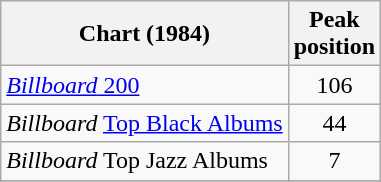<table class="wikitable">
<tr>
<th>Chart (1984)</th>
<th>Peak<br>position</th>
</tr>
<tr>
<td><a href='#'><em>Billboard</em> 200</a></td>
<td align=center>106</td>
</tr>
<tr>
<td><em>Billboard</em> <a href='#'>Top Black Albums</a></td>
<td align=center>44</td>
</tr>
<tr>
<td><em>Billboard</em> Top Jazz Albums</td>
<td align=center>7</td>
</tr>
<tr>
</tr>
</table>
